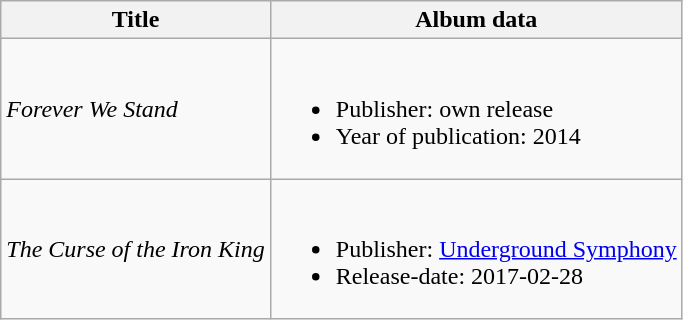<table class="wikitable">
<tr>
<th>Title</th>
<th>Album data</th>
</tr>
<tr>
<td><em>Forever We Stand</em></td>
<td style="vertical-align: top;"><br><ul><li>Publisher: own release</li><li>Year of publication: 2014</li></ul></td>
</tr>
<tr>
<td><em>The Curse of the Iron King</em></td>
<td style="vertical-align: top;"><br><ul><li>Publisher: <a href='#'>Underground Symphony</a></li><li>Release-date: 2017-02-28</li></ul></td>
</tr>
</table>
